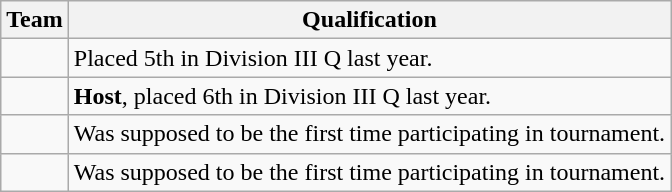<table class="wikitable">
<tr>
<th>Team</th>
<th>Qualification</th>
</tr>
<tr>
<td></td>
<td>Placed 5th in Division III Q last year.</td>
</tr>
<tr>
<td></td>
<td><strong>Host</strong>, placed 6th in Division III Q last year.</td>
</tr>
<tr>
<td></td>
<td>Was supposed to be the first time participating in tournament.</td>
</tr>
<tr>
<td></td>
<td>Was supposed to be the first time participating in tournament.</td>
</tr>
</table>
